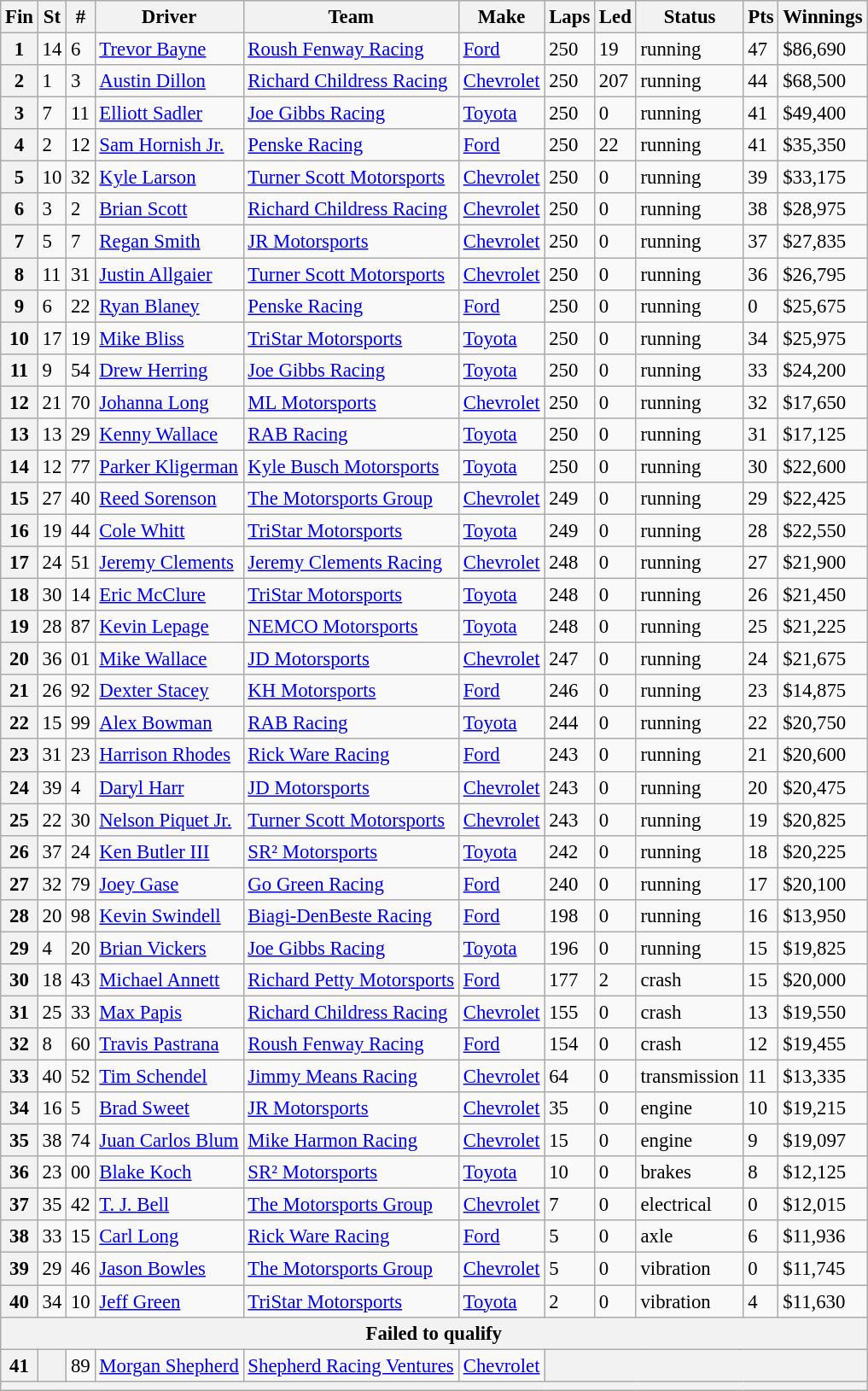<table class="wikitable" style="font-size:95%">
<tr>
<th>Fin</th>
<th>St</th>
<th>#</th>
<th>Driver</th>
<th>Team</th>
<th>Make</th>
<th>Laps</th>
<th>Led</th>
<th>Status</th>
<th>Pts</th>
<th>Winnings</th>
</tr>
<tr>
<th>1</th>
<td>14</td>
<td>6</td>
<td><a href='#'>Trevor Bayne</a></td>
<td><a href='#'>Roush Fenway Racing</a></td>
<td><a href='#'>Ford</a></td>
<td>250</td>
<td>19</td>
<td>running</td>
<td>47</td>
<td>$86,690</td>
</tr>
<tr>
<th>2</th>
<td>1</td>
<td>3</td>
<td><a href='#'>Austin Dillon</a></td>
<td><a href='#'>Richard Childress Racing</a></td>
<td><a href='#'>Chevrolet</a></td>
<td>250</td>
<td>207</td>
<td>running</td>
<td>44</td>
<td>$68,500</td>
</tr>
<tr>
<th>3</th>
<td>7</td>
<td>11</td>
<td><a href='#'>Elliott Sadler</a></td>
<td><a href='#'>Joe Gibbs Racing</a></td>
<td><a href='#'>Toyota</a></td>
<td>250</td>
<td>0</td>
<td>running</td>
<td>41</td>
<td>$49,400</td>
</tr>
<tr>
<th>4</th>
<td>2</td>
<td>12</td>
<td><a href='#'>Sam Hornish Jr.</a></td>
<td><a href='#'>Penske Racing</a></td>
<td><a href='#'>Ford</a></td>
<td>250</td>
<td>22</td>
<td>running</td>
<td>41</td>
<td>$35,350</td>
</tr>
<tr>
<th>5</th>
<td>10</td>
<td>32</td>
<td><a href='#'>Kyle Larson</a></td>
<td><a href='#'>Turner Scott Motorsports</a></td>
<td><a href='#'>Chevrolet</a></td>
<td>250</td>
<td>0</td>
<td>running</td>
<td>39</td>
<td>$33,175</td>
</tr>
<tr>
<th>6</th>
<td>3</td>
<td>2</td>
<td><a href='#'>Brian Scott</a></td>
<td><a href='#'>Richard Childress Racing</a></td>
<td><a href='#'>Chevrolet</a></td>
<td>250</td>
<td>0</td>
<td>running</td>
<td>38</td>
<td>$28,975</td>
</tr>
<tr>
<th>7</th>
<td>5</td>
<td>7</td>
<td><a href='#'>Regan Smith</a></td>
<td><a href='#'>JR Motorsports</a></td>
<td><a href='#'>Chevrolet</a></td>
<td>250</td>
<td>0</td>
<td>running</td>
<td>37</td>
<td>$27,835</td>
</tr>
<tr>
<th>8</th>
<td>11</td>
<td>31</td>
<td><a href='#'>Justin Allgaier</a></td>
<td><a href='#'>Turner Scott Motorsports</a></td>
<td><a href='#'>Chevrolet</a></td>
<td>250</td>
<td>0</td>
<td>running</td>
<td>36</td>
<td>$26,795</td>
</tr>
<tr>
<th>9</th>
<td>6</td>
<td>22</td>
<td><a href='#'>Ryan Blaney</a></td>
<td><a href='#'>Penske Racing</a></td>
<td><a href='#'>Ford</a></td>
<td>250</td>
<td>0</td>
<td>running</td>
<td>0</td>
<td>$25,675</td>
</tr>
<tr>
<th>10</th>
<td>17</td>
<td>19</td>
<td><a href='#'>Mike Bliss</a></td>
<td><a href='#'>TriStar Motorsports</a></td>
<td><a href='#'>Toyota</a></td>
<td>250</td>
<td>0</td>
<td>running</td>
<td>34</td>
<td>$25,975</td>
</tr>
<tr>
<th>11</th>
<td>9</td>
<td>54</td>
<td><a href='#'>Drew Herring</a></td>
<td><a href='#'>Joe Gibbs Racing</a></td>
<td><a href='#'>Toyota</a></td>
<td>250</td>
<td>0</td>
<td>running</td>
<td>33</td>
<td>$24,200</td>
</tr>
<tr>
<th>12</th>
<td>21</td>
<td>70</td>
<td><a href='#'>Johanna Long</a></td>
<td><a href='#'>ML Motorsports</a></td>
<td><a href='#'>Chevrolet</a></td>
<td>250</td>
<td>0</td>
<td>running</td>
<td>32</td>
<td>$17,650</td>
</tr>
<tr>
<th>13</th>
<td>13</td>
<td>29</td>
<td><a href='#'>Kenny Wallace</a></td>
<td><a href='#'>RAB Racing</a></td>
<td><a href='#'>Toyota</a></td>
<td>250</td>
<td>0</td>
<td>running</td>
<td>31</td>
<td>$17,125</td>
</tr>
<tr>
<th>14</th>
<td>12</td>
<td>77</td>
<td><a href='#'>Parker Kligerman</a></td>
<td><a href='#'>Kyle Busch Motorsports</a></td>
<td><a href='#'>Toyota</a></td>
<td>250</td>
<td>0</td>
<td>running</td>
<td>30</td>
<td>$22,600</td>
</tr>
<tr>
<th>15</th>
<td>27</td>
<td>40</td>
<td><a href='#'>Reed Sorenson</a></td>
<td><a href='#'>The Motorsports Group</a></td>
<td><a href='#'>Chevrolet</a></td>
<td>249</td>
<td>0</td>
<td>running</td>
<td>29</td>
<td>$22,425</td>
</tr>
<tr>
<th>16</th>
<td>19</td>
<td>44</td>
<td><a href='#'>Cole Whitt</a></td>
<td><a href='#'>TriStar Motorsports</a></td>
<td><a href='#'>Toyota</a></td>
<td>249</td>
<td>0</td>
<td>running</td>
<td>28</td>
<td>$22,550</td>
</tr>
<tr>
<th>17</th>
<td>24</td>
<td>51</td>
<td><a href='#'>Jeremy Clements</a></td>
<td><a href='#'>Jeremy Clements Racing</a></td>
<td><a href='#'>Chevrolet</a></td>
<td>248</td>
<td>0</td>
<td>running</td>
<td>27</td>
<td>$21,900</td>
</tr>
<tr>
<th>18</th>
<td>30</td>
<td>14</td>
<td><a href='#'>Eric McClure</a></td>
<td><a href='#'>TriStar Motorsports</a></td>
<td><a href='#'>Toyota</a></td>
<td>248</td>
<td>0</td>
<td>running</td>
<td>26</td>
<td>$21,450</td>
</tr>
<tr>
<th>19</th>
<td>28</td>
<td>87</td>
<td><a href='#'>Kevin Lepage</a></td>
<td><a href='#'>NEMCO Motorsports</a></td>
<td><a href='#'>Toyota</a></td>
<td>248</td>
<td>0</td>
<td>running</td>
<td>25</td>
<td>$21,225</td>
</tr>
<tr>
<th>20</th>
<td>36</td>
<td>01</td>
<td><a href='#'>Mike Wallace</a></td>
<td><a href='#'>JD Motorsports</a></td>
<td><a href='#'>Chevrolet</a></td>
<td>247</td>
<td>0</td>
<td>running</td>
<td>24</td>
<td>$21,675</td>
</tr>
<tr>
<th>21</th>
<td>26</td>
<td>92</td>
<td><a href='#'>Dexter Stacey</a></td>
<td><a href='#'>KH Motorsports</a></td>
<td><a href='#'>Ford</a></td>
<td>246</td>
<td>0</td>
<td>running</td>
<td>23</td>
<td>$14,875</td>
</tr>
<tr>
<th>22</th>
<td>15</td>
<td>99</td>
<td><a href='#'>Alex Bowman</a></td>
<td><a href='#'>RAB Racing</a></td>
<td><a href='#'>Toyota</a></td>
<td>244</td>
<td>0</td>
<td>running</td>
<td>22</td>
<td>$20,750</td>
</tr>
<tr>
<th>23</th>
<td>31</td>
<td>23</td>
<td><a href='#'>Harrison Rhodes</a></td>
<td><a href='#'>Rick Ware Racing</a></td>
<td><a href='#'>Ford</a></td>
<td>243</td>
<td>0</td>
<td>running</td>
<td>21</td>
<td>$20,600</td>
</tr>
<tr>
<th>24</th>
<td>39</td>
<td>4</td>
<td><a href='#'>Daryl Harr</a></td>
<td><a href='#'>JD Motorsports</a></td>
<td><a href='#'>Chevrolet</a></td>
<td>243</td>
<td>0</td>
<td>running</td>
<td>20</td>
<td>$20,475</td>
</tr>
<tr>
<th>25</th>
<td>22</td>
<td>30</td>
<td><a href='#'>Nelson Piquet Jr.</a></td>
<td><a href='#'>Turner Scott Motorsports</a></td>
<td><a href='#'>Chevrolet</a></td>
<td>243</td>
<td>0</td>
<td>running</td>
<td>19</td>
<td>$20,825</td>
</tr>
<tr>
<th>26</th>
<td>37</td>
<td>24</td>
<td><a href='#'>Ken Butler III</a></td>
<td><a href='#'>SR² Motorsports</a></td>
<td><a href='#'>Toyota</a></td>
<td>242</td>
<td>0</td>
<td>running</td>
<td>18</td>
<td>$20,225</td>
</tr>
<tr>
<th>27</th>
<td>32</td>
<td>79</td>
<td><a href='#'>Joey Gase</a></td>
<td><a href='#'>Go Green Racing</a></td>
<td><a href='#'>Ford</a></td>
<td>240</td>
<td>0</td>
<td>running</td>
<td>17</td>
<td>$20,100</td>
</tr>
<tr>
<th>28</th>
<td>20</td>
<td>98</td>
<td><a href='#'>Kevin Swindell</a></td>
<td><a href='#'>Biagi-DenBeste Racing</a></td>
<td><a href='#'>Ford</a></td>
<td>198</td>
<td>0</td>
<td>running</td>
<td>16</td>
<td>$13,950</td>
</tr>
<tr>
<th>29</th>
<td>4</td>
<td>20</td>
<td><a href='#'>Brian Vickers</a></td>
<td><a href='#'>Joe Gibbs Racing</a></td>
<td><a href='#'>Toyota</a></td>
<td>196</td>
<td>0</td>
<td>running</td>
<td>15</td>
<td>$19,825</td>
</tr>
<tr>
<th>30</th>
<td>18</td>
<td>43</td>
<td><a href='#'>Michael Annett</a></td>
<td><a href='#'>Richard Petty Motorsports</a></td>
<td><a href='#'>Ford</a></td>
<td>177</td>
<td>2</td>
<td>crash</td>
<td>15</td>
<td>$20,000</td>
</tr>
<tr>
<th>31</th>
<td>25</td>
<td>33</td>
<td><a href='#'>Max Papis</a></td>
<td><a href='#'>Richard Childress Racing</a></td>
<td><a href='#'>Chevrolet</a></td>
<td>155</td>
<td>0</td>
<td>crash</td>
<td>13</td>
<td>$19,550</td>
</tr>
<tr>
<th>32</th>
<td>8</td>
<td>60</td>
<td><a href='#'>Travis Pastrana</a></td>
<td><a href='#'>Roush Fenway Racing</a></td>
<td><a href='#'>Ford</a></td>
<td>154</td>
<td>0</td>
<td>crash</td>
<td>12</td>
<td>$19,455</td>
</tr>
<tr>
<th>33</th>
<td>40</td>
<td>52</td>
<td><a href='#'>Tim Schendel</a></td>
<td><a href='#'>Jimmy Means Racing</a></td>
<td><a href='#'>Chevrolet</a></td>
<td>64</td>
<td>0</td>
<td>transmission</td>
<td>11</td>
<td>$13,335</td>
</tr>
<tr>
<th>34</th>
<td>16</td>
<td>5</td>
<td><a href='#'>Brad Sweet</a></td>
<td><a href='#'>JR Motorsports</a></td>
<td><a href='#'>Chevrolet</a></td>
<td>35</td>
<td>0</td>
<td>engine</td>
<td>10</td>
<td>$19,215</td>
</tr>
<tr>
<th>35</th>
<td>38</td>
<td>74</td>
<td><a href='#'>Juan Carlos Blum</a></td>
<td><a href='#'>Mike Harmon Racing</a></td>
<td><a href='#'>Chevrolet</a></td>
<td>15</td>
<td>0</td>
<td>engine</td>
<td>9</td>
<td>$19,097</td>
</tr>
<tr>
<th>36</th>
<td>23</td>
<td>00</td>
<td><a href='#'>Blake Koch</a></td>
<td><a href='#'>SR² Motorsports</a></td>
<td><a href='#'>Toyota</a></td>
<td>10</td>
<td>0</td>
<td>brakes</td>
<td>8</td>
<td>$12,125</td>
</tr>
<tr>
<th>37</th>
<td>35</td>
<td>42</td>
<td><a href='#'>T. J. Bell</a></td>
<td><a href='#'>The Motorsports Group</a></td>
<td><a href='#'>Chevrolet</a></td>
<td>7</td>
<td>0</td>
<td>electrical</td>
<td>0</td>
<td>$12,015</td>
</tr>
<tr>
<th>38</th>
<td>33</td>
<td>15</td>
<td><a href='#'>Carl Long</a></td>
<td><a href='#'>Rick Ware Racing</a></td>
<td><a href='#'>Ford</a></td>
<td>5</td>
<td>0</td>
<td>axle</td>
<td>6</td>
<td>$11,936</td>
</tr>
<tr>
<th>39</th>
<td>29</td>
<td>46</td>
<td><a href='#'>Jason Bowles</a></td>
<td><a href='#'>The Motorsports Group</a></td>
<td><a href='#'>Chevrolet</a></td>
<td>5</td>
<td>0</td>
<td>vibration</td>
<td>0</td>
<td>$11,745</td>
</tr>
<tr>
<th>40</th>
<td>34</td>
<td>10</td>
<td><a href='#'>Jeff Green</a></td>
<td><a href='#'>TriStar Motorsports</a></td>
<td><a href='#'>Toyota</a></td>
<td>2</td>
<td>0</td>
<td>vibration</td>
<td>4</td>
<td>$11,630</td>
</tr>
<tr>
<th colspan="11">Failed to qualify</th>
</tr>
<tr>
<th>41</th>
<th></th>
<td>89</td>
<td><a href='#'>Morgan Shepherd</a></td>
<td><a href='#'>Shepherd Racing Ventures</a></td>
<td><a href='#'>Chevrolet</a></td>
<th colspan="5"></th>
</tr>
<tr>
<th colspan="11"></th>
</tr>
</table>
